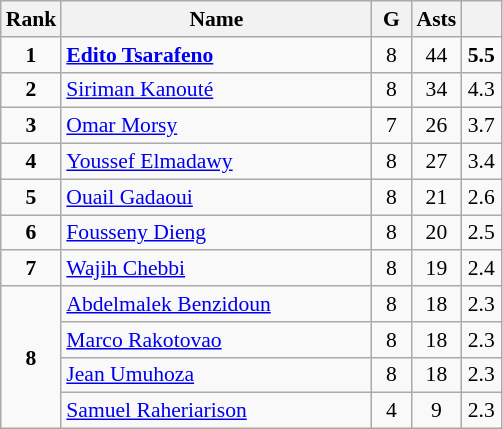<table class="wikitable" style="text-align:center; font-size:90%;">
<tr>
<th width=20px>Rank</th>
<th width=200px>Name</th>
<th width=20px>G</th>
<th width=20px>Asts</th>
<th width=20px></th>
</tr>
<tr>
<td><strong>1</strong></td>
<td align=left> <strong><a href='#'>Edito Tsarafeno</a></strong></td>
<td>8</td>
<td>44</td>
<td><strong>5.5</strong></td>
</tr>
<tr>
<td><strong>2</strong></td>
<td align=left> <a href='#'>Siriman Kanouté</a></td>
<td>8</td>
<td>34</td>
<td>4.3</td>
</tr>
<tr>
<td><strong>3</strong></td>
<td align=left> <a href='#'>Omar Morsy</a></td>
<td>7</td>
<td>26</td>
<td>3.7</td>
</tr>
<tr>
<td><strong>4</strong></td>
<td align=left> <a href='#'>Youssef Elmadawy</a></td>
<td>8</td>
<td>27</td>
<td>3.4</td>
</tr>
<tr>
<td><strong>5</strong></td>
<td align=left> <a href='#'>Ouail Gadaoui</a></td>
<td>8</td>
<td>21</td>
<td>2.6</td>
</tr>
<tr>
<td><strong>6</strong></td>
<td align=left> <a href='#'>Fousseny Dieng</a></td>
<td>8</td>
<td>20</td>
<td>2.5</td>
</tr>
<tr>
<td><strong>7</strong></td>
<td align=left> <a href='#'>Wajih Chebbi</a></td>
<td>8</td>
<td>19</td>
<td>2.4</td>
</tr>
<tr>
<td rowspan=4><strong>8</strong></td>
<td align=left> <a href='#'>Abdelmalek Benzidoun</a></td>
<td>8</td>
<td>18</td>
<td>2.3</td>
</tr>
<tr>
<td align=left> <a href='#'>Marco Rakotovao</a></td>
<td>8</td>
<td>18</td>
<td>2.3</td>
</tr>
<tr>
<td align=left> <a href='#'>Jean Umuhoza</a></td>
<td>8</td>
<td>18</td>
<td>2.3</td>
</tr>
<tr>
<td align=left> <a href='#'>Samuel Raheriarison</a></td>
<td>4</td>
<td>9</td>
<td>2.3</td>
</tr>
</table>
